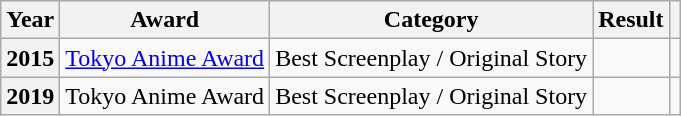<table class="wikitable sortable plainrowheaders">
<tr>
<th scope="col">Year</th>
<th scope="col">Award</th>
<th scope="col">Category</th>
<th scope="col">Result</th>
<th scope="col" class="unsortable"></th>
</tr>
<tr>
<th scope="row">2015</th>
<td><a href='#'>Tokyo Anime Award</a></td>
<td>Best Screenplay / Original Story</td>
<td></td>
<td style="text-align:center;"></td>
</tr>
<tr>
<th scope="row">2019</th>
<td>Tokyo Anime Award</td>
<td>Best Screenplay / Original Story</td>
<td></td>
<td style="text-align:center;"></td>
</tr>
</table>
